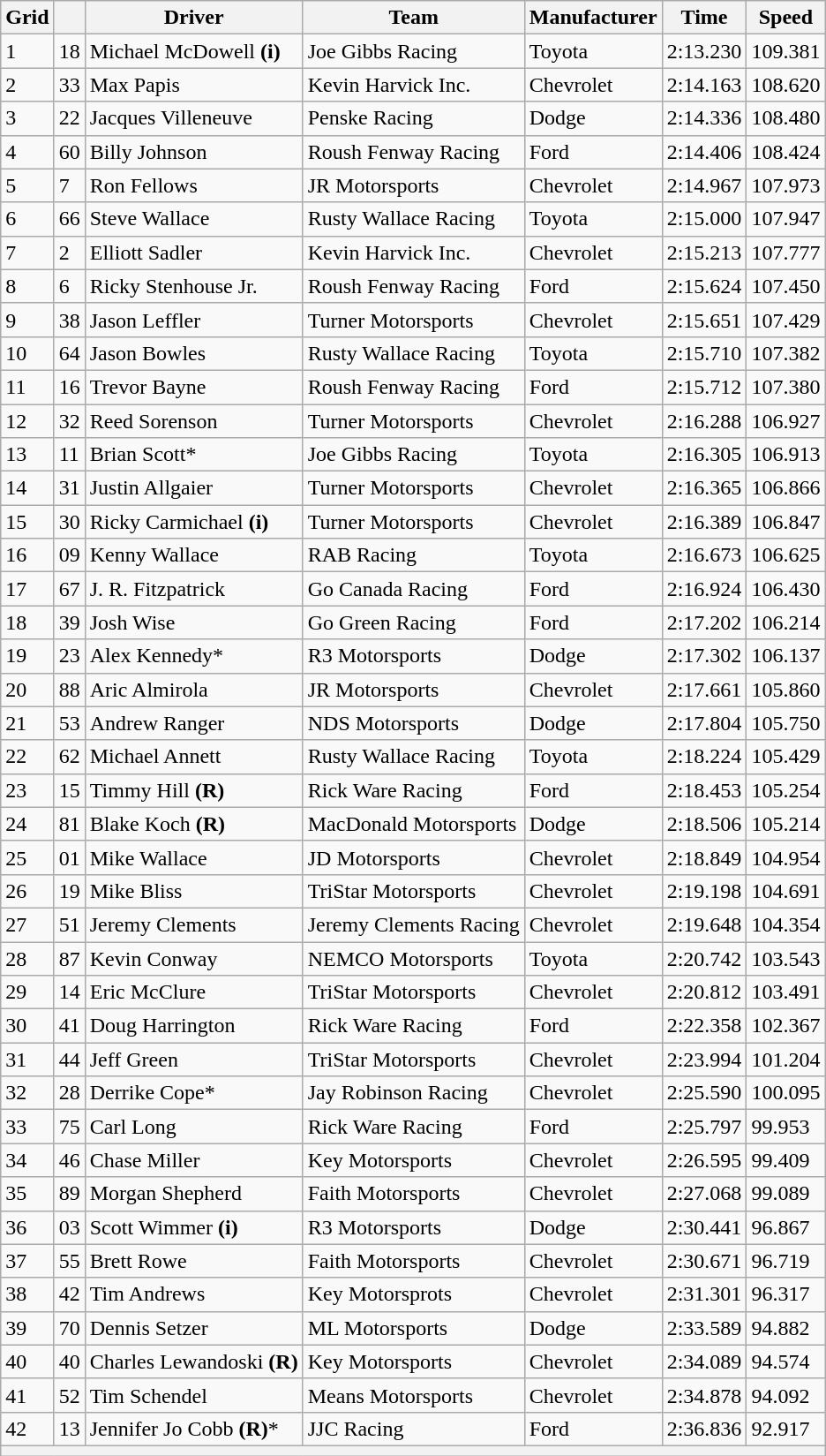<table class="wikitable">
<tr>
<th>Grid</th>
<th></th>
<th>Driver</th>
<th>Team</th>
<th>Manufacturer</th>
<th>Time</th>
<th>Speed</th>
</tr>
<tr>
<td>1</td>
<td>18</td>
<td>Michael McDowell <strong>(i)</strong></td>
<td>Joe Gibbs Racing</td>
<td>Toyota</td>
<td>2:13.230</td>
<td>109.381</td>
</tr>
<tr>
<td>2</td>
<td>33</td>
<td>Max Papis</td>
<td>Kevin Harvick Inc.</td>
<td>Chevrolet</td>
<td>2:14.163</td>
<td>108.620</td>
</tr>
<tr>
<td>3</td>
<td>22</td>
<td>Jacques Villeneuve</td>
<td>Penske Racing</td>
<td>Dodge</td>
<td>2:14.336</td>
<td>108.480</td>
</tr>
<tr>
<td>4</td>
<td>60</td>
<td>Billy Johnson</td>
<td>Roush Fenway Racing</td>
<td>Ford</td>
<td>2:14.406</td>
<td>108.424</td>
</tr>
<tr>
<td>5</td>
<td>7</td>
<td>Ron Fellows</td>
<td>JR Motorsports</td>
<td>Chevrolet</td>
<td>2:14.967</td>
<td>107.973</td>
</tr>
<tr>
<td>6</td>
<td>66</td>
<td>Steve Wallace</td>
<td>Rusty Wallace Racing</td>
<td>Toyota</td>
<td>2:15.000</td>
<td>107.947</td>
</tr>
<tr>
<td>7</td>
<td>2</td>
<td>Elliott Sadler</td>
<td>Kevin Harvick Inc.</td>
<td>Chevrolet</td>
<td>2:15.213</td>
<td>107.777</td>
</tr>
<tr>
<td>8</td>
<td>6</td>
<td>Ricky Stenhouse Jr.</td>
<td>Roush Fenway Racing</td>
<td>Ford</td>
<td>2:15.624</td>
<td>107.450</td>
</tr>
<tr>
<td>9</td>
<td>38</td>
<td>Jason Leffler</td>
<td>Turner Motorsports</td>
<td>Chevrolet</td>
<td>2:15.651</td>
<td>107.429</td>
</tr>
<tr>
<td>10</td>
<td>64</td>
<td>Jason Bowles</td>
<td>Rusty Wallace Racing</td>
<td>Toyota</td>
<td>2:15.710</td>
<td>107.382</td>
</tr>
<tr>
<td>11</td>
<td>16</td>
<td>Trevor Bayne</td>
<td>Roush Fenway Racing</td>
<td>Ford</td>
<td>2:15.712</td>
<td>107.380</td>
</tr>
<tr>
<td>12</td>
<td>32</td>
<td>Reed Sorenson</td>
<td>Turner Motorsports</td>
<td>Chevrolet</td>
<td>2:16.288</td>
<td>106.927</td>
</tr>
<tr>
<td>13</td>
<td>11</td>
<td>Brian Scott*</td>
<td>Joe Gibbs Racing</td>
<td>Toyota</td>
<td>2:16.305</td>
<td>106.913</td>
</tr>
<tr>
<td>14</td>
<td>31</td>
<td>Justin Allgaier</td>
<td>Turner Motorsports</td>
<td>Chevrolet</td>
<td>2:16.365</td>
<td>106.866</td>
</tr>
<tr>
<td>15</td>
<td>30</td>
<td>Ricky Carmichael <strong>(i)</strong></td>
<td>Turner Motorsports</td>
<td>Chevrolet</td>
<td>2:16.389</td>
<td>106.847</td>
</tr>
<tr>
<td>16</td>
<td>09</td>
<td>Kenny Wallace</td>
<td>RAB Racing</td>
<td>Toyota</td>
<td>2:16.673</td>
<td>106.625</td>
</tr>
<tr>
<td>17</td>
<td>67</td>
<td>J. R. Fitzpatrick</td>
<td>Go Canada Racing</td>
<td>Ford</td>
<td>2:16.924</td>
<td>106.430</td>
</tr>
<tr>
<td>18</td>
<td>39</td>
<td>Josh Wise</td>
<td>Go Green Racing</td>
<td>Ford</td>
<td>2:17.202</td>
<td>106.214</td>
</tr>
<tr>
<td>19</td>
<td>23</td>
<td>Alex Kennedy*</td>
<td>R3 Motorsports</td>
<td>Dodge</td>
<td>2:17.302</td>
<td>106.137</td>
</tr>
<tr>
<td>20</td>
<td>88</td>
<td>Aric Almirola</td>
<td>JR Motorsports</td>
<td>Chevrolet</td>
<td>2:17.661</td>
<td>105.860</td>
</tr>
<tr>
<td>21</td>
<td>53</td>
<td>Andrew Ranger</td>
<td>NDS Motorsports</td>
<td>Dodge</td>
<td>2:17.804</td>
<td>105.750</td>
</tr>
<tr>
<td>22</td>
<td>62</td>
<td>Michael Annett</td>
<td>Rusty Wallace Racing</td>
<td>Toyota</td>
<td>2:18.224</td>
<td>105.429</td>
</tr>
<tr>
<td>23</td>
<td>15</td>
<td>Timmy Hill <strong>(R)</strong></td>
<td>Rick Ware Racing</td>
<td>Ford</td>
<td>2:18.453</td>
<td>105.254</td>
</tr>
<tr>
<td>24</td>
<td>81</td>
<td>Blake Koch <strong>(R)</strong></td>
<td>MacDonald Motorsports</td>
<td>Dodge</td>
<td>2:18.506</td>
<td>105.214</td>
</tr>
<tr>
<td>25</td>
<td>01</td>
<td>Mike Wallace</td>
<td>JD Motorsports</td>
<td>Chevrolet</td>
<td>2:18.849</td>
<td>104.954</td>
</tr>
<tr>
<td>26</td>
<td>19</td>
<td>Mike Bliss</td>
<td>TriStar Motorsports</td>
<td>Chevrolet</td>
<td>2:19.198</td>
<td>104.691</td>
</tr>
<tr>
<td>27</td>
<td>51</td>
<td>Jeremy Clements</td>
<td>Jeremy Clements Racing</td>
<td>Chevrolet</td>
<td>2:19.648</td>
<td>104.354</td>
</tr>
<tr>
<td>28</td>
<td>87</td>
<td>Kevin Conway</td>
<td>NEMCO Motorsports</td>
<td>Toyota</td>
<td>2:20.742</td>
<td>103.543</td>
</tr>
<tr>
<td>29</td>
<td>14</td>
<td>Eric McClure</td>
<td>TriStar Motorsports</td>
<td>Chevrolet</td>
<td>2:20.812</td>
<td>103.491</td>
</tr>
<tr>
<td>30</td>
<td>41</td>
<td>Doug Harrington</td>
<td>Rick Ware Racing</td>
<td>Ford</td>
<td>2:22.358</td>
<td>102.367</td>
</tr>
<tr>
<td>31</td>
<td>44</td>
<td>Jeff Green</td>
<td>TriStar Motorsports</td>
<td>Chevrolet</td>
<td>2:23.994</td>
<td>101.204</td>
</tr>
<tr>
<td>32</td>
<td>28</td>
<td>Derrike Cope*</td>
<td>Jay Robinson Racing</td>
<td>Chevrolet</td>
<td>2:25.590</td>
<td>100.095</td>
</tr>
<tr>
<td>33</td>
<td>75</td>
<td>Carl Long</td>
<td>Rick Ware Racing</td>
<td>Ford</td>
<td>2:25.797</td>
<td>99.953</td>
</tr>
<tr>
<td>34</td>
<td>46</td>
<td>Chase Miller</td>
<td>Key Motorsports</td>
<td>Chevrolet</td>
<td>2:26.595</td>
<td>99.409</td>
</tr>
<tr>
<td>35</td>
<td>89</td>
<td>Morgan Shepherd</td>
<td>Faith Motorsports</td>
<td>Chevrolet</td>
<td>2:27.068</td>
<td>99.089</td>
</tr>
<tr>
<td>36</td>
<td>03</td>
<td>Scott Wimmer <strong>(i)</strong></td>
<td>R3 Motorsports</td>
<td>Dodge</td>
<td>2:30.441</td>
<td>96.867</td>
</tr>
<tr>
<td>37</td>
<td>55</td>
<td>Brett Rowe</td>
<td>Faith Motorsports</td>
<td>Chevrolet</td>
<td>2:30.671</td>
<td>96.719</td>
</tr>
<tr>
<td>38</td>
<td>42</td>
<td>Tim Andrews</td>
<td>Key Motorsprots</td>
<td>Chevrolet</td>
<td>2:31.301</td>
<td>96.317</td>
</tr>
<tr>
<td>39</td>
<td>70</td>
<td>Dennis Setzer</td>
<td>ML Motorsports</td>
<td>Dodge</td>
<td>2:33.589</td>
<td>94.882</td>
</tr>
<tr>
<td>40</td>
<td>40</td>
<td>Charles Lewandoski <strong>(R)</strong></td>
<td>Key Motorsports</td>
<td>Chevrolet</td>
<td>2:34.089</td>
<td>94.574</td>
</tr>
<tr>
<td>41</td>
<td>52</td>
<td>Tim Schendel</td>
<td>Means Motorsports</td>
<td>Chevrolet</td>
<td>2:34.878</td>
<td>94.092</td>
</tr>
<tr>
<td>42</td>
<td>13</td>
<td>Jennifer Jo Cobb <strong>(R)</strong>*</td>
<td>JJC Racing</td>
<td>Ford</td>
<td>2:36.836</td>
<td>92.917</td>
</tr>
<tr>
<th colspan="7"></th>
</tr>
</table>
